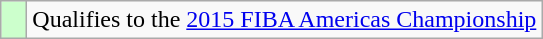<table class="wikitable">
<tr>
<td width=10px bgcolor=#ccffcc></td>
<td>Qualifies to the <a href='#'>2015 FIBA Americas Championship</a></td>
</tr>
</table>
